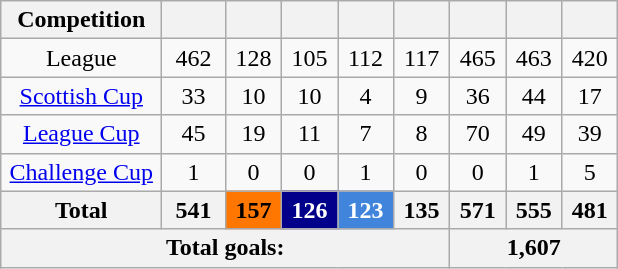<table class="wikitable" style="text-align:center">
<tr>
<th width=100>Competition</th>
<th width=35></th>
<th width=30></th>
<th width=30></th>
<th width=30></th>
<th width=30></th>
<th width=30></th>
<th width=30></th>
<th width=30></th>
</tr>
<tr>
<td>League</td>
<td>462</td>
<td>128</td>
<td>105</td>
<td>112</td>
<td>117</td>
<td>465</td>
<td>463</td>
<td>420</td>
</tr>
<tr>
<td><a href='#'>Scottish Cup</a></td>
<td>33</td>
<td>10</td>
<td>10</td>
<td>4</td>
<td>9</td>
<td>36</td>
<td>44</td>
<td>17</td>
</tr>
<tr>
<td><a href='#'>League Cup</a></td>
<td>45</td>
<td>19</td>
<td>11</td>
<td>7</td>
<td>8</td>
<td>70</td>
<td>49</td>
<td>39</td>
</tr>
<tr>
<td><a href='#'>Challenge Cup</a></td>
<td>1</td>
<td>0</td>
<td>0</td>
<td>1</td>
<td>0</td>
<td>0</td>
<td>1</td>
<td>5</td>
</tr>
<tr>
<th>Total</th>
<th>541</th>
<th style="text-align:center; color:#000000; background:#FF7700;">157</th>
<th style="text-align:center; color:#FFFFFF; background:#00008B;">126</th>
<th style="text-align:center; color:#FFFFFF; background:#4084DC;">123</th>
<th>135</th>
<th>571</th>
<th>555</th>
<th>481</th>
</tr>
<tr>
<th colspan=6>Total goals:</th>
<th text-align:left  colspan=3>1,607</th>
</tr>
</table>
